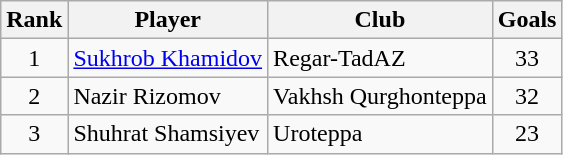<table class="wikitable" style="text-align:center">
<tr>
<th>Rank</th>
<th>Player</th>
<th>Club</th>
<th>Goals</th>
</tr>
<tr>
<td>1</td>
<td align="left"> <a href='#'>Sukhrob Khamidov</a></td>
<td align="left">Regar-TadAZ</td>
<td>33</td>
</tr>
<tr>
<td>2</td>
<td align="left"> Nazir Rizomov</td>
<td align="left">Vakhsh Qurghonteppa</td>
<td>32</td>
</tr>
<tr>
<td>3</td>
<td align="left"> Shuhrat Shamsiyev</td>
<td align="left">Uroteppa</td>
<td>23</td>
</tr>
</table>
